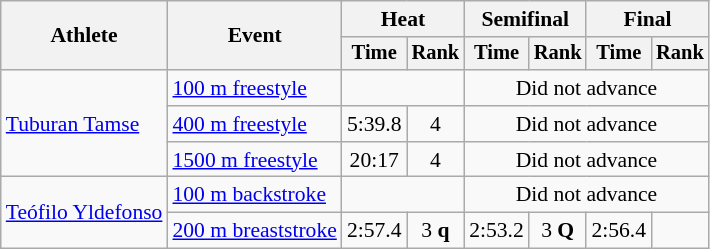<table class=wikitable style="font-size:90%">
<tr>
<th rowspan="2">Athlete</th>
<th rowspan="2">Event</th>
<th colspan="2">Heat</th>
<th colspan="2">Semifinal</th>
<th colspan="2">Final</th>
</tr>
<tr style="font-size:95%">
<th>Time</th>
<th>Rank</th>
<th>Time</th>
<th>Rank</th>
<th>Time</th>
<th>Rank</th>
</tr>
<tr align=center>
<td align=left rowspan=3><a href='#'>Tuburan Tamse</a></td>
<td align=left><a href='#'>100 m freestyle</a></td>
<td colspan=2></td>
<td colspan=4>Did not advance</td>
</tr>
<tr align=center>
<td align=left><a href='#'>400 m freestyle</a></td>
<td>5:39.8</td>
<td>4</td>
<td colspan=4>Did not advance</td>
</tr>
<tr align=center>
<td align=left><a href='#'>1500 m freestyle</a></td>
<td>20:17</td>
<td>4</td>
<td colspan=4>Did not advance</td>
</tr>
<tr align=center>
<td align=left rowspan=2><a href='#'>Teófilo Yldefonso</a></td>
<td align=left><a href='#'>100 m backstroke</a></td>
<td colspan=2></td>
<td colspan=4>Did not advance</td>
</tr>
<tr align=center>
<td align=left><a href='#'>200 m breaststroke</a></td>
<td>2:57.4</td>
<td>3 <strong>q</strong></td>
<td>2:53.2</td>
<td>3 <strong>Q</strong></td>
<td>2:56.4</td>
<td></td>
</tr>
</table>
